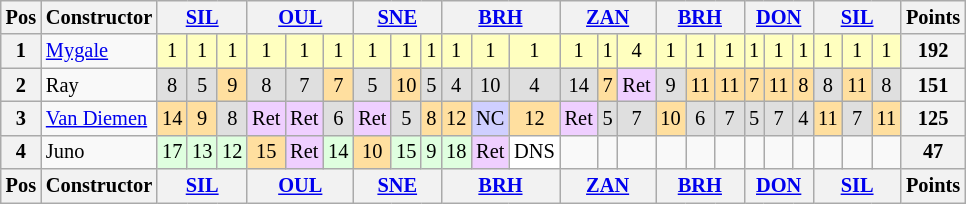<table class="wikitable" style="font-size: 85%; text-align: center;">
<tr valign="top">
<th valign="middle">Pos</th>
<th valign="middle">Constructor</th>
<th colspan="3"><a href='#'>SIL</a><br></th>
<th colspan="3"><a href='#'>OUL</a><br></th>
<th colspan="3"><a href='#'>SNE</a><br></th>
<th colspan="3"><a href='#'>BRH</a><br></th>
<th colspan="3"><a href='#'>ZAN</a><br></th>
<th colspan="3"><a href='#'>BRH</a><br></th>
<th colspan="3"><a href='#'>DON</a><br></th>
<th colspan="3"><a href='#'>SIL</a><br></th>
<th valign="middle">Points</th>
</tr>
<tr>
<th>1</th>
<td align=left> <a href='#'>Mygale</a></td>
<td style="background:#FFFFBF;">1</td>
<td style="background:#FFFFBF;">1</td>
<td style="background:#FFFFBF;">1</td>
<td style="background:#FFFFBF;">1</td>
<td style="background:#FFFFBF;">1</td>
<td style="background:#FFFFBF;">1</td>
<td style="background:#FFFFBF;">1</td>
<td style="background:#FFFFBF;">1</td>
<td style="background:#FFFFBF;">1</td>
<td style="background:#FFFFBF;">1</td>
<td style="background:#FFFFBF;">1</td>
<td style="background:#FFFFBF;">1</td>
<td style="background:#FFFFBF;">1</td>
<td style="background:#FFFFBF;">1</td>
<td style="background:#FFFFBF;">4</td>
<td style="background:#FFFFBF;">1</td>
<td style="background:#FFFFBF;">1</td>
<td style="background:#FFFFBF;">1</td>
<td style="background:#FFFFBF;">1</td>
<td style="background:#FFFFBF;">1</td>
<td style="background:#FFFFBF;">1</td>
<td style="background:#FFFFBF;">1</td>
<td style="background:#FFFFBF;">1</td>
<td style="background:#FFFFBF;">1</td>
<th>192</th>
</tr>
<tr>
<th>2</th>
<td align=left> Ray</td>
<td style="background:#DFDFDF;">8</td>
<td style="background:#DFDFDF;">5</td>
<td style="background:#FFDF9F;">9</td>
<td style="background:#DFDFDF;">8</td>
<td style="background:#DFDFDF;">7</td>
<td style="background:#FFDF9F;">7</td>
<td style="background:#DFDFDF;">5</td>
<td style="background:#FFDF9F;">10</td>
<td style="background:#DFDFDF;">5</td>
<td style="background:#DFDFDF;">4</td>
<td style="background:#DFDFDF;">10</td>
<td style="background:#DFDFDF;">4</td>
<td style="background:#DFDFDF;">14</td>
<td style="background:#FFDF9F;">7</td>
<td style="background:#EFCFFF;">Ret</td>
<td style="background:#DFDFDF;">9</td>
<td style="background:#FFDF9F;">11</td>
<td style="background:#FFDF9F;">11</td>
<td style="background:#FFDF9F;">7</td>
<td style="background:#FFDF9F;">11</td>
<td style="background:#FFDF9F;">8</td>
<td style="background:#DFDFDF;">8</td>
<td style="background:#FFDF9F;">11</td>
<td style="background:#DFDFDF;">8</td>
<th>151</th>
</tr>
<tr>
<th>3</th>
<td align=left> <a href='#'>Van Diemen</a></td>
<td style="background:#FFDF9F;">14</td>
<td style="background:#FFDF9F;">9</td>
<td style="background:#DFDFDF;">8</td>
<td style="background:#EFCFFF;">Ret</td>
<td style="background:#EFCFFF;">Ret</td>
<td style="background:#DFDFDF;">6</td>
<td style="background:#EFCFFF;">Ret</td>
<td style="background:#DFDFDF;">5</td>
<td style="background:#FFDF9F;">8</td>
<td style="background:#FFDF9F;">12</td>
<td style="background:#CFCFFF;">NC</td>
<td style="background:#FFDF9F;">12</td>
<td style="background:#EFCFFF;">Ret</td>
<td style="background:#DFDFDF;">5</td>
<td style="background:#DFDFDF;">7</td>
<td style="background:#FFDF9F;">10</td>
<td style="background:#DFDFDF;">6</td>
<td style="background:#DFDFDF;">7</td>
<td style="background:#DFDFDF;">5</td>
<td style="background:#DFDFDF;">7</td>
<td style="background:#DFDFDF;">4</td>
<td style="background:#FFDF9F;">11</td>
<td style="background:#DFDFDF;">7</td>
<td style="background:#FFDF9F;">11</td>
<th>125</th>
</tr>
<tr>
<th>4</th>
<td align=left> Juno</td>
<td style="background:#DFFFDF;">17</td>
<td style="background:#DFFFDF;">13</td>
<td style="background:#DFFFDF;">12</td>
<td style="background:#FFDF9F;">15</td>
<td style="background:#EFCFFF;">Ret</td>
<td style="background:#DFFFDF;">14</td>
<td style="background:#FFDF9F;">10</td>
<td style="background:#DFFFDF;">15</td>
<td style="background:#DFFFDF;">9</td>
<td style="background:#DFFFDF;">18</td>
<td style="background:#EFCFFF;">Ret</td>
<td style="background:#FFFFFF;">DNS</td>
<td></td>
<td></td>
<td></td>
<td></td>
<td></td>
<td></td>
<td></td>
<td></td>
<td></td>
<td></td>
<td></td>
<td></td>
<th>47</th>
</tr>
<tr valign="top">
<th valign="middle">Pos</th>
<th valign="middle">Constructor</th>
<th colspan="3"><a href='#'>SIL</a><br></th>
<th colspan="3"><a href='#'>OUL</a><br></th>
<th colspan="3"><a href='#'>SNE</a><br></th>
<th colspan="3"><a href='#'>BRH</a><br></th>
<th colspan="3"><a href='#'>ZAN</a><br></th>
<th colspan="3"><a href='#'>BRH</a><br></th>
<th colspan="3"><a href='#'>DON</a><br></th>
<th colspan="3"><a href='#'>SIL</a><br></th>
<th valign="middle">Points</th>
</tr>
</table>
